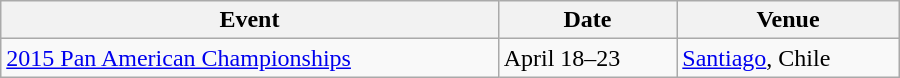<table class="wikitable" width=600>
<tr>
<th>Event</th>
<th>Date</th>
<th>Venue</th>
</tr>
<tr>
<td><a href='#'>2015 Pan American Championships</a></td>
<td>April 18–23</td>
<td> <a href='#'>Santiago</a>, Chile</td>
</tr>
</table>
